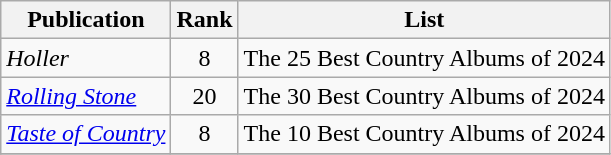<table class="wikitable plainrowheaders sortable">
<tr>
<th>Publication</th>
<th data-sort-type="number">Rank</th>
<th scope="col" class="unsortable">List</th>
</tr>
<tr>
<td><em>Holler</em></td>
<td align=center>8</td>
<td>The 25 Best Country Albums of 2024</td>
</tr>
<tr>
<td><em><a href='#'>Rolling Stone</a></em></td>
<td align=center>20</td>
<td>The 30 Best Country Albums of 2024</td>
</tr>
<tr>
<td><em><a href='#'>Taste of Country</a></em></td>
<td align=center>8</td>
<td>The 10 Best Country Albums of 2024</td>
</tr>
<tr>
</tr>
</table>
